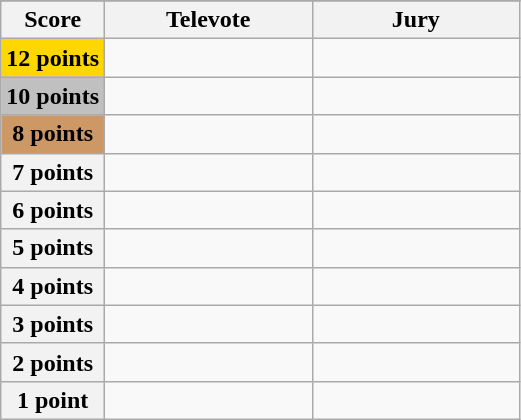<table class="wikitable">
<tr>
</tr>
<tr>
<th scope="col" width="20%">Score</th>
<th scope="col" width="40%">Televote</th>
<th scope="col" width="40%">Jury</th>
</tr>
<tr>
<th scope="row" style="background:gold">12 points</th>
<td></td>
<td></td>
</tr>
<tr>
<th scope="row" style="background:silver">10 points</th>
<td></td>
<td></td>
</tr>
<tr>
<th scope="row" style="background:#CC9966">8 points</th>
<td></td>
<td></td>
</tr>
<tr>
<th scope="row">7 points</th>
<td></td>
<td></td>
</tr>
<tr>
<th scope="row">6 points</th>
<td></td>
<td></td>
</tr>
<tr>
<th scope="row">5 points</th>
<td></td>
<td></td>
</tr>
<tr>
<th scope="row">4 points</th>
<td></td>
<td></td>
</tr>
<tr>
<th scope="row">3 points</th>
<td></td>
<td></td>
</tr>
<tr>
<th scope="row">2 points</th>
<td></td>
<td></td>
</tr>
<tr>
<th scope="row">1 point</th>
<td></td>
<td></td>
</tr>
</table>
